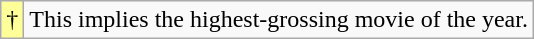<table class="wikitable">
<tr>
<td style="background-color:#FFFF99"align="center">†</td>
<td>This implies the highest-grossing movie of the year.</td>
</tr>
</table>
